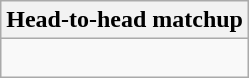<table class="wikitable collapsible collapsed">
<tr>
<th>Head-to-head matchup</th>
</tr>
<tr>
<td><br></td>
</tr>
</table>
